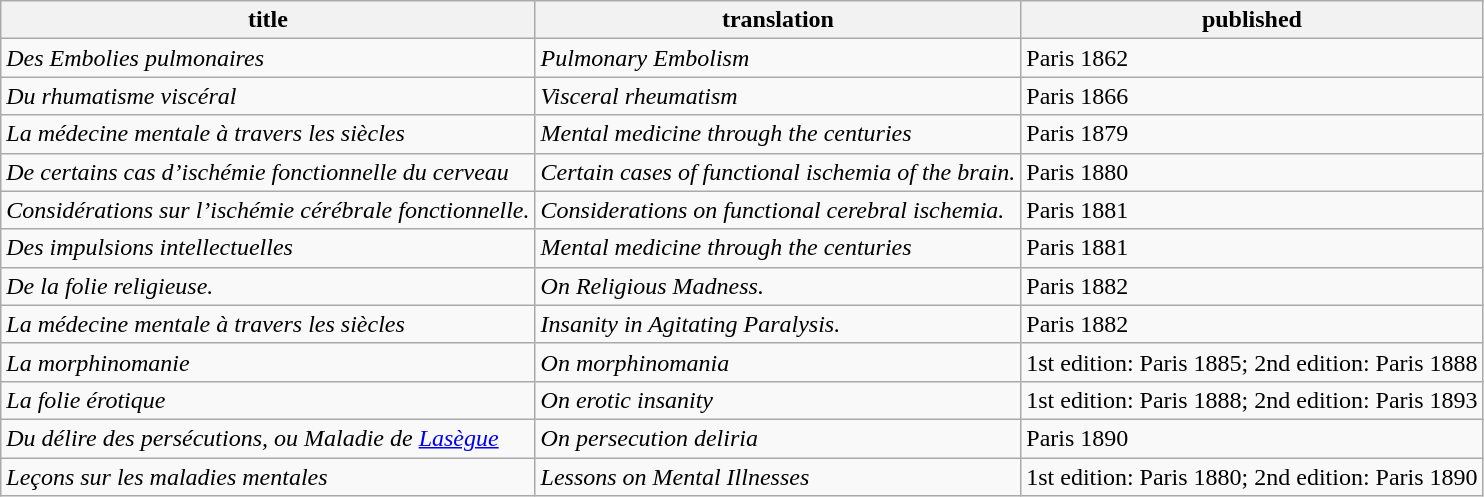<table class="wikitable sortable static-row-numbers"|>
<tr>
<th>title</th>
<th>translation</th>
<th>published</th>
</tr>
<tr>
<td><em>Des Embolies pulmonaires</em></td>
<td><em>Pulmonary Embolism</em></td>
<td>Paris 1862</td>
</tr>
<tr>
<td><em>Du rhumatisme viscéral</em></td>
<td><em>Visceral rheumatism</em></td>
<td>Paris 1866</td>
</tr>
<tr>
<td><em>La médecine mentale à travers les siècles</em></td>
<td><em>Mental medicine through the centuries</em></td>
<td>Paris 1879</td>
</tr>
<tr>
<td><em>De certains cas d’ischémie fonctionnelle du cerveau</em></td>
<td><em>Certain cases of functional ischemia of the brain.</em></td>
<td>Paris 1880</td>
</tr>
<tr>
<td><em>Considérations sur l’ischémie cérébrale fonctionnelle.</em></td>
<td><em>Considerations on functional cerebral ischemia.</em></td>
<td>Paris 1881</td>
</tr>
<tr>
<td><em>Des impulsions intellectuelles</em></td>
<td><em>Mental medicine through the centuries</em></td>
<td>Paris 1881</td>
</tr>
<tr>
<td><em>De la folie religieuse.</em></td>
<td><em>On Religious Madness.</em></td>
<td>Paris 1882</td>
</tr>
<tr>
<td><em>La médecine mentale à travers les siècles</em></td>
<td><em>Insanity in Agitating Paralysis.</em></td>
<td>Paris 1882</td>
</tr>
<tr>
<td><em>La morphinomanie</em></td>
<td><em>On morphinomania</em></td>
<td>1st edition: Paris 1885; 2nd edition: Paris 1888</td>
</tr>
<tr>
<td><em>La folie érotique</em></td>
<td><em>On erotic insanity</em></td>
<td>1st edition: Paris 1888; 2nd edition: Paris 1893</td>
</tr>
<tr>
<td><em>Du délire des persécutions, ou Maladie de <a href='#'>Lasègue</a></em></td>
<td><em>On persecution deliria</em></td>
<td>Paris 1890</td>
</tr>
<tr>
<td><em>Leçons sur les maladies mentales</em></td>
<td><em>Lessons on Mental Illnesses</em></td>
<td>1st edition: Paris 1880; 2nd edition: Paris 1890</td>
</tr>
</table>
